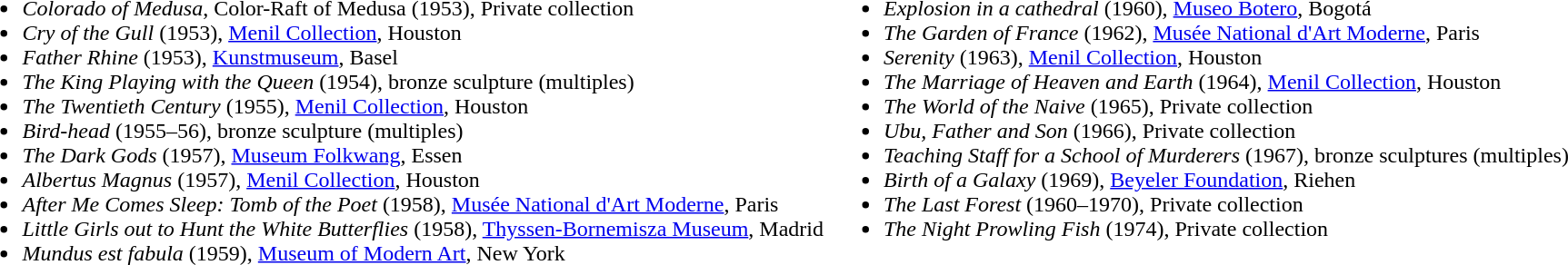<table>
<tr ---- valign="top">
<td><br><ul><li><em>Colorado of Medusa</em>, Color-Raft of Medusa (1953), Private collection</li><li><em>Cry of the Gull</em> (1953), <a href='#'>Menil Collection</a>, Houston</li><li><em>Father Rhine</em> (1953), <a href='#'>Kunstmuseum</a>, Basel</li><li><em>The King Playing with the Queen</em> (1954), bronze sculpture (multiples)</li><li><em>The Twentieth Century</em> (1955), <a href='#'>Menil Collection</a>, Houston</li><li><em>Bird-head</em> (1955–56), bronze sculpture (multiples)</li><li><em>The Dark Gods</em> (1957), <a href='#'>Museum Folkwang</a>, Essen</li><li><em>Albertus Magnus</em> (1957), <a href='#'>Menil Collection</a>, Houston</li><li><em>After Me Comes Sleep: Tomb of the Poet</em> (1958), <a href='#'>Musée National d'Art Moderne</a>, Paris</li><li><em>Little Girls out to Hunt the White Butterflies</em> (1958), <a href='#'>Thyssen-Bornemisza Museum</a>, Madrid</li><li><em>Mundus est fabula</em> (1959), <a href='#'>Museum of Modern Art</a>, New York</li></ul></td>
<td><br><ul><li><em>Explosion in a cathedral</em> (1960), <a href='#'>Museo Botero</a>, Bogotá</li><li><em>The Garden of France</em> (1962), <a href='#'>Musée National d'Art Moderne</a>, Paris</li><li><em>Serenity</em> (1963), <a href='#'>Menil Collection</a>, Houston</li><li><em>The Marriage of Heaven and Earth</em> (1964), <a href='#'>Menil Collection</a>, Houston</li><li><em>The World of the Naive</em> (1965), Private collection</li><li><em>Ubu, Father and Son</em> (1966), Private collection</li><li><em>Teaching Staff for a School of Murderers</em> (1967), bronze sculptures (multiples)</li><li><em>Birth of a Galaxy</em> (1969), <a href='#'>Beyeler Foundation</a>, Riehen</li><li><em>The Last Forest</em> (1960–1970), Private collection</li><li><em>The Night Prowling Fish</em> (1974), Private collection</li></ul></td>
</tr>
</table>
